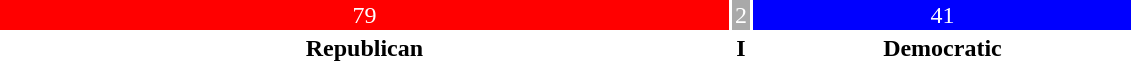<table style="width:60%; text-align:center;">
<tr style="color:white;">
<td style="background:red; width:64.75%;">79</td>
<td style="background:darkgray; width:1.64%;">2</td>
<td style="background:blue; width:33.61%;">41</td>
</tr>
<tr>
<td><span><strong>Republican</strong></span></td>
<td><span><strong>I</strong></span></td>
<td><span><strong>Democratic</strong></span></td>
</tr>
</table>
